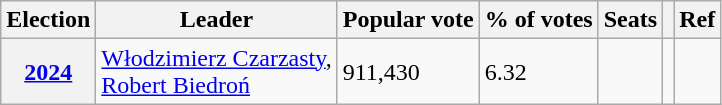<table class="wikitable col3right col4right">
<tr>
<th>Election</th>
<th>Leader</th>
<th>Popular vote</th>
<th>% of votes</th>
<th>Seats</th>
<th></th>
<th>Ref</th>
</tr>
<tr>
<th><a href='#'>2024</a></th>
<td><a href='#'>Włodzimierz Czarzasty</a>,<br><a href='#'>Robert Biedroń</a></td>
<td>911,430<br></td>
<td>6.32</td>
<td></td>
<td></td>
<td></td>
</tr>
</table>
